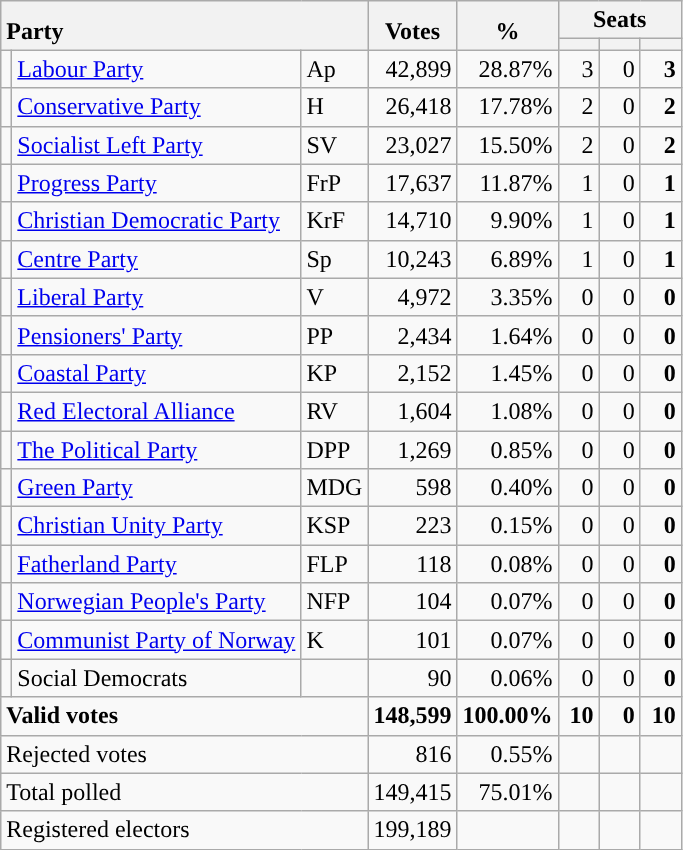<table class="wikitable" border="1" style="text-align:right;">
<tr>
<th style="text-align:left;" valign=bottom rowspan=2 colspan=3>Party</th>
<th align=center valign=bottom rowspan=2 width="50">Votes</th>
<th align=center valign=bottom rowspan=2 width="50">%</th>
<th colspan=3>Seats</th>
</tr>
<tr>
<th align=center valign=bottom width="20"><small></small></th>
<th align=center valign=bottom width="20"><small><a href='#'></a></small></th>
<th align=center valign=bottom width="20"><small></small></th>
</tr>
<tr>
<td style="color:inherit;background:"></td>
<td align=left><a href='#'>Labour Party</a></td>
<td align=left>Ap</td>
<td>42,899</td>
<td>28.87%</td>
<td>3</td>
<td>0</td>
<td><strong>3</strong></td>
</tr>
<tr>
<td style="color:inherit;background:"></td>
<td align=left><a href='#'>Conservative Party</a></td>
<td align=left>H</td>
<td>26,418</td>
<td>17.78%</td>
<td>2</td>
<td>0</td>
<td><strong>2</strong></td>
</tr>
<tr>
<td style="color:inherit;background:"></td>
<td align=left><a href='#'>Socialist Left Party</a></td>
<td align=left>SV</td>
<td>23,027</td>
<td>15.50%</td>
<td>2</td>
<td>0</td>
<td><strong>2</strong></td>
</tr>
<tr>
<td style="color:inherit;background:"></td>
<td align=left><a href='#'>Progress Party</a></td>
<td align=left>FrP</td>
<td>17,637</td>
<td>11.87%</td>
<td>1</td>
<td>0</td>
<td><strong>1</strong></td>
</tr>
<tr>
<td style="color:inherit;background:"></td>
<td align=left><a href='#'>Christian Democratic Party</a></td>
<td align=left>KrF</td>
<td>14,710</td>
<td>9.90%</td>
<td>1</td>
<td>0</td>
<td><strong>1</strong></td>
</tr>
<tr>
<td style="color:inherit;background:"></td>
<td align=left><a href='#'>Centre Party</a></td>
<td align=left>Sp</td>
<td>10,243</td>
<td>6.89%</td>
<td>1</td>
<td>0</td>
<td><strong>1</strong></td>
</tr>
<tr>
<td style="color:inherit;background:"></td>
<td align=left><a href='#'>Liberal Party</a></td>
<td align=left>V</td>
<td>4,972</td>
<td>3.35%</td>
<td>0</td>
<td>0</td>
<td><strong>0</strong></td>
</tr>
<tr>
<td style="color:inherit;background:"></td>
<td align=left><a href='#'>Pensioners' Party</a></td>
<td align=left>PP</td>
<td>2,434</td>
<td>1.64%</td>
<td>0</td>
<td>0</td>
<td><strong>0</strong></td>
</tr>
<tr>
<td style="color:inherit;background:"></td>
<td align=left><a href='#'>Coastal Party</a></td>
<td align=left>KP</td>
<td>2,152</td>
<td>1.45%</td>
<td>0</td>
<td>0</td>
<td><strong>0</strong></td>
</tr>
<tr>
<td style="color:inherit;background:"></td>
<td align=left><a href='#'>Red Electoral Alliance</a></td>
<td align=left>RV</td>
<td>1,604</td>
<td>1.08%</td>
<td>0</td>
<td>0</td>
<td><strong>0</strong></td>
</tr>
<tr>
<td style="color:inherit;background:"></td>
<td align=left><a href='#'>The Political Party</a></td>
<td align=left>DPP</td>
<td>1,269</td>
<td>0.85%</td>
<td>0</td>
<td>0</td>
<td><strong>0</strong></td>
</tr>
<tr>
<td style="color:inherit;background:"></td>
<td align=left><a href='#'>Green Party</a></td>
<td align=left>MDG</td>
<td>598</td>
<td>0.40%</td>
<td>0</td>
<td>0</td>
<td><strong>0</strong></td>
</tr>
<tr>
<td style="color:inherit;background:"></td>
<td align=left><a href='#'>Christian Unity Party</a></td>
<td align=left>KSP</td>
<td>223</td>
<td>0.15%</td>
<td>0</td>
<td>0</td>
<td><strong>0</strong></td>
</tr>
<tr>
<td style="color:inherit;background:"></td>
<td align=left><a href='#'>Fatherland Party</a></td>
<td align=left>FLP</td>
<td>118</td>
<td>0.08%</td>
<td>0</td>
<td>0</td>
<td><strong>0</strong></td>
</tr>
<tr>
<td style="color:inherit;background:"></td>
<td align=left><a href='#'>Norwegian People's Party</a></td>
<td align=left>NFP</td>
<td>104</td>
<td>0.07%</td>
<td>0</td>
<td>0</td>
<td><strong>0</strong></td>
</tr>
<tr>
<td style="color:inherit;background:"></td>
<td align=left><a href='#'>Communist Party of Norway</a></td>
<td align=left>K</td>
<td>101</td>
<td>0.07%</td>
<td>0</td>
<td>0</td>
<td><strong>0</strong></td>
</tr>
<tr>
<td></td>
<td align=left>Social Democrats</td>
<td align=left></td>
<td>90</td>
<td>0.06%</td>
<td>0</td>
<td>0</td>
<td><strong>0</strong></td>
</tr>
<tr style="font-weight:bold">
<td align=left colspan=3>Valid votes</td>
<td>148,599</td>
<td>100.00%</td>
<td>10</td>
<td>0</td>
<td>10</td>
</tr>
<tr>
<td align=left colspan=3>Rejected votes</td>
<td>816</td>
<td>0.55%</td>
<td></td>
<td></td>
<td></td>
</tr>
<tr>
<td align=left colspan=3>Total polled</td>
<td>149,415</td>
<td>75.01%</td>
<td></td>
<td></td>
<td></td>
</tr>
<tr>
<td align=left colspan=3>Registered electors</td>
<td>199,189</td>
<td></td>
<td></td>
<td></td>
<td></td>
</tr>
</table>
